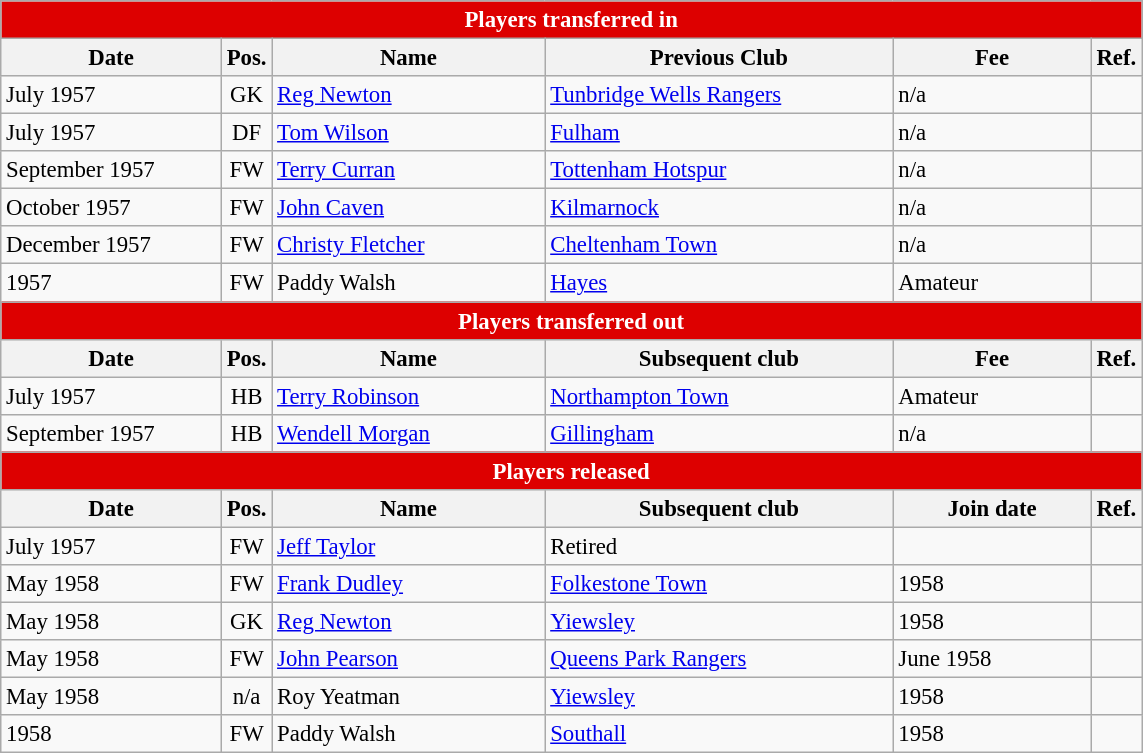<table style="font-size:95%;" class="wikitable">
<tr>
<th style="background:#d00; color:white; text-align:center;" colspan="6">Players transferred in</th>
</tr>
<tr>
<th style="width:140px;">Date</th>
<th style="width:25px;">Pos.</th>
<th style="width:175px;">Name</th>
<th style="width:225px;">Previous Club</th>
<th style="width:125px;">Fee</th>
<th style="width:25px;">Ref.</th>
</tr>
<tr>
<td>July 1957</td>
<td style="text-align:center;">GK</td>
<td> <a href='#'>Reg Newton</a></td>
<td> <a href='#'>Tunbridge Wells Rangers</a></td>
<td>n/a</td>
<td></td>
</tr>
<tr>
<td>July 1957</td>
<td style="text-align:center;">DF</td>
<td> <a href='#'>Tom Wilson</a></td>
<td> <a href='#'>Fulham</a></td>
<td>n/a</td>
<td></td>
</tr>
<tr>
<td>September 1957</td>
<td style="text-align:center;">FW</td>
<td> <a href='#'>Terry Curran</a></td>
<td> <a href='#'>Tottenham Hotspur</a></td>
<td>n/a</td>
<td></td>
</tr>
<tr>
<td>October 1957</td>
<td style="text-align:center;">FW</td>
<td> <a href='#'>John Caven</a></td>
<td> <a href='#'>Kilmarnock</a></td>
<td>n/a</td>
<td></td>
</tr>
<tr>
<td>December 1957</td>
<td style="text-align:center;">FW</td>
<td> <a href='#'>Christy Fletcher</a></td>
<td> <a href='#'>Cheltenham Town</a></td>
<td>n/a</td>
<td></td>
</tr>
<tr>
<td>1957</td>
<td style="text-align:center;">FW</td>
<td> Paddy Walsh</td>
<td> <a href='#'>Hayes</a></td>
<td>Amateur</td>
<td></td>
</tr>
<tr>
<th style="background:#d00; color:white; text-align:center;" colspan="6">Players transferred out</th>
</tr>
<tr>
<th>Date</th>
<th>Pos.</th>
<th>Name</th>
<th>Subsequent club</th>
<th>Fee</th>
<th>Ref.</th>
</tr>
<tr>
<td>July 1957</td>
<td style="text-align:center;">HB</td>
<td> <a href='#'>Terry Robinson</a></td>
<td> <a href='#'>Northampton Town</a></td>
<td>Amateur</td>
<td></td>
</tr>
<tr>
<td>September 1957</td>
<td style="text-align:center;">HB</td>
<td> <a href='#'>Wendell Morgan</a></td>
<td> <a href='#'>Gillingham</a></td>
<td>n/a</td>
<td></td>
</tr>
<tr>
<th style="background:#d00; color:white; text-align:center;" colspan="6">Players released</th>
</tr>
<tr>
<th>Date</th>
<th>Pos.</th>
<th>Name</th>
<th>Subsequent club</th>
<th>Join date</th>
<th>Ref.</th>
</tr>
<tr>
<td>July 1957</td>
<td style="text-align:center;">FW</td>
<td> <a href='#'>Jeff Taylor</a></td>
<td>Retired</td>
<td></td>
<td></td>
</tr>
<tr>
<td>May 1958</td>
<td style="text-align:center;">FW</td>
<td> <a href='#'>Frank Dudley</a></td>
<td> <a href='#'>Folkestone Town</a></td>
<td>1958</td>
<td></td>
</tr>
<tr>
<td>May 1958</td>
<td style="text-align:center;">GK</td>
<td> <a href='#'>Reg Newton</a></td>
<td> <a href='#'>Yiewsley</a></td>
<td>1958</td>
<td></td>
</tr>
<tr>
<td>May 1958</td>
<td style="text-align:center;">FW</td>
<td> <a href='#'>John Pearson</a></td>
<td> <a href='#'>Queens Park Rangers</a></td>
<td>June 1958</td>
<td></td>
</tr>
<tr>
<td>May 1958</td>
<td style="text-align:center;">n/a</td>
<td>Roy Yeatman</td>
<td> <a href='#'>Yiewsley</a></td>
<td>1958</td>
<td></td>
</tr>
<tr>
<td>1958</td>
<td style="text-align:center;">FW</td>
<td> Paddy Walsh</td>
<td> <a href='#'>Southall</a></td>
<td>1958</td>
<td></td>
</tr>
</table>
